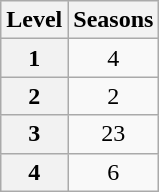<table class="wikitable sortable plainrowheaders" style="text-align:center;">
<tr>
<th rowspan="2" scope="col">Level</th>
<th rowspan="2" scope="col">Seasons</th>
</tr>
<tr>
</tr>
<tr>
<th>1</th>
<td>4</td>
</tr>
<tr>
<th>2</th>
<td>2</td>
</tr>
<tr>
<th>3</th>
<td>23</td>
</tr>
<tr>
<th>4</th>
<td>6</td>
</tr>
</table>
